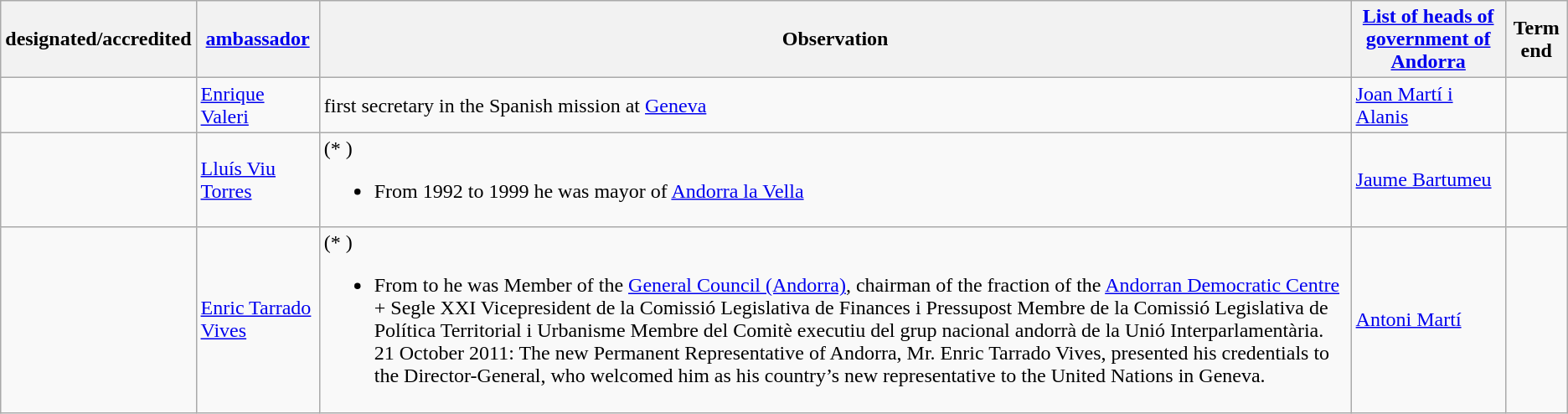<table class="wikitable sortable">
<tr>
<th>designated/accredited</th>
<th><a href='#'>ambassador</a></th>
<th>Observation</th>
<th><a href='#'>List of heads of government of Andorra</a></th>
<th>Term end</th>
</tr>
<tr>
<td></td>
<td><a href='#'>Enrique Valeri</a></td>
<td>first secretary in the Spanish mission at <a href='#'>Geneva</a></td>
<td><a href='#'>Joan Martí i Alanis</a></td>
<td></td>
</tr>
<tr>
<td></td>
<td><a href='#'>Lluís Viu Torres</a></td>
<td>(* )<br><ul><li>From 1992 to 1999 he was mayor of <a href='#'>Andorra la Vella</a></li></ul></td>
<td><a href='#'>Jaume Bartumeu</a></td>
<td></td>
</tr>
<tr>
<td></td>
<td><a href='#'>Enric Tarrado Vives</a></td>
<td>(*  )<br><ul><li>From  to  he was Member of the <a href='#'>General Council (Andorra)</a>, chairman of the fraction of the <a href='#'>Andorran Democratic Centre</a> + Segle XXI Vicepresident de la Comissió Legislativa de Finances i Pressupost Membre de la Comissió Legislativa de Política Territorial i Urbanisme Membre del Comitè executiu del grup nacional andorrà de la Unió Interparlamentària. 21 October 2011: The new Permanent Representative of Andorra, Mr. Enric Tarrado Vives, presented his credentials to the Director-General, who welcomed him as his country’s new representative to the United Nations in Geneva.</li></ul></td>
<td><a href='#'>Antoni Martí</a></td>
<td></td>
</tr>
</table>
